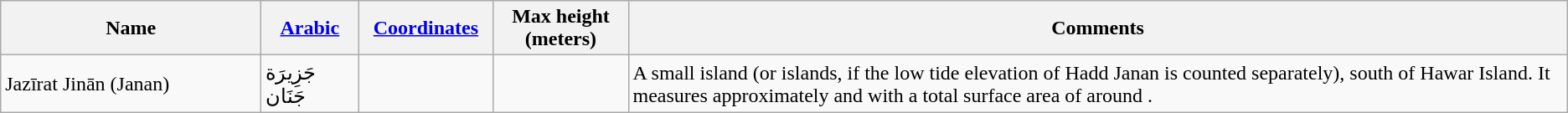<table class="wikitable">
<tr>
<th scope="col" width="200px">Name</th>
<th scope="col" width="70px"><a href='#'>Arabic</a></th>
<th scope="col" width="100px"><a href='#'>Coordinates</a></th>
<th align=center scope="col" width="100px">Max height (meters)</th>
<th>Comments</th>
</tr>
<tr>
<td>Jazīrat Jinān (Janan)</td>
<td>جَزِيرَة جَنَان</td>
<td></td>
<td></td>
<td>A small island (or islands, if the low tide elevation of Hadd Janan is counted separately),  south of Hawar Island. It measures approximately  and with a total surface area of around .</td>
</tr>
</table>
